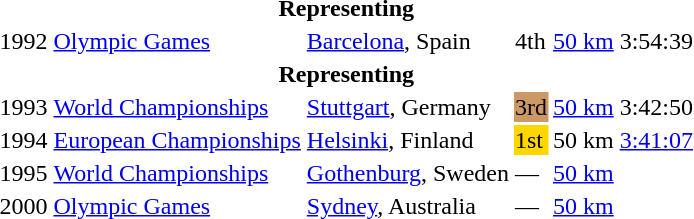<table>
<tr>
<th colspan="6">Representing </th>
</tr>
<tr>
<td>1992</td>
<td><a href='#'>Olympic Games</a></td>
<td><a href='#'>Barcelona</a>, Spain</td>
<td>4th</td>
<td><a href='#'>50 km</a></td>
<td>3:54:39</td>
</tr>
<tr>
<th colspan="6">Representing </th>
</tr>
<tr>
<td>1993</td>
<td><a href='#'>World Championships</a></td>
<td><a href='#'>Stuttgart</a>, Germany</td>
<td bgcolor="cc9966">3rd</td>
<td><a href='#'>50 km</a></td>
<td>3:42:50</td>
</tr>
<tr>
<td>1994</td>
<td><a href='#'>European Championships</a></td>
<td><a href='#'>Helsinki</a>, Finland</td>
<td bgcolor="gold">1st</td>
<td>50 km</td>
<td><a href='#'>3:41:07</a></td>
</tr>
<tr>
<td>1995</td>
<td><a href='#'>World Championships</a></td>
<td><a href='#'>Gothenburg</a>, Sweden</td>
<td>—</td>
<td><a href='#'>50 km</a></td>
<td></td>
</tr>
<tr>
<td>2000</td>
<td><a href='#'>Olympic Games</a></td>
<td><a href='#'>Sydney</a>, Australia</td>
<td>—</td>
<td><a href='#'>50 km</a></td>
<td></td>
</tr>
</table>
